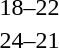<table style="text-align:center">
<tr>
<th width=200></th>
<th width=100></th>
<th width=200></th>
</tr>
<tr>
<td align=right><strong></strong></td>
<td>18–22</td>
<td align=left></td>
</tr>
<tr>
<td align=right></td>
<td>24–21</td>
<td align=left><strong></strong></td>
</tr>
</table>
